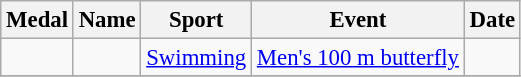<table class="wikitable sortable"  style="font-size:95%">
<tr>
<th>Medal</th>
<th>Name</th>
<th>Sport</th>
<th>Event</th>
<th>Date</th>
</tr>
<tr>
<td></td>
<td><strong></strong></td>
<td><a href='#'>Swimming</a></td>
<td><a href='#'>Men's 100 m butterfly</a></td>
<td></td>
</tr>
<tr>
</tr>
</table>
